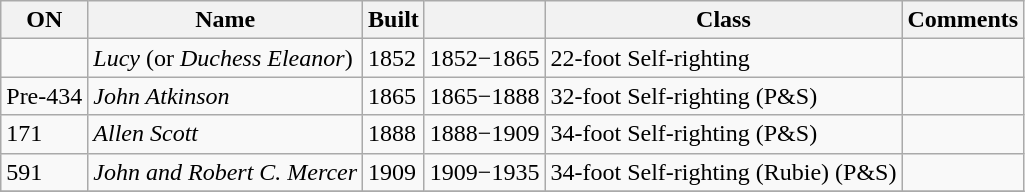<table class="wikitable">
<tr>
<th>ON</th>
<th>Name</th>
<th>Built</th>
<th></th>
<th>Class</th>
<th>Comments</th>
</tr>
<tr>
<td></td>
<td><em>Lucy</em> (or <em>Duchess Eleanor</em>)</td>
<td>1852</td>
<td>1852−1865</td>
<td>22-foot Self-righting</td>
<td></td>
</tr>
<tr>
<td>Pre-434</td>
<td><em>John Atkinson</em></td>
<td>1865</td>
<td>1865−1888</td>
<td>32-foot Self-righting (P&S)</td>
<td></td>
</tr>
<tr>
<td>171</td>
<td><em>Allen Scott</em></td>
<td>1888</td>
<td>1888−1909</td>
<td>34-foot Self-righting (P&S)</td>
<td></td>
</tr>
<tr>
<td>591</td>
<td><em>John and Robert C. Mercer</em></td>
<td>1909</td>
<td>1909−1935</td>
<td>34-foot Self-righting (Rubie) (P&S)</td>
<td></td>
</tr>
<tr>
</tr>
</table>
